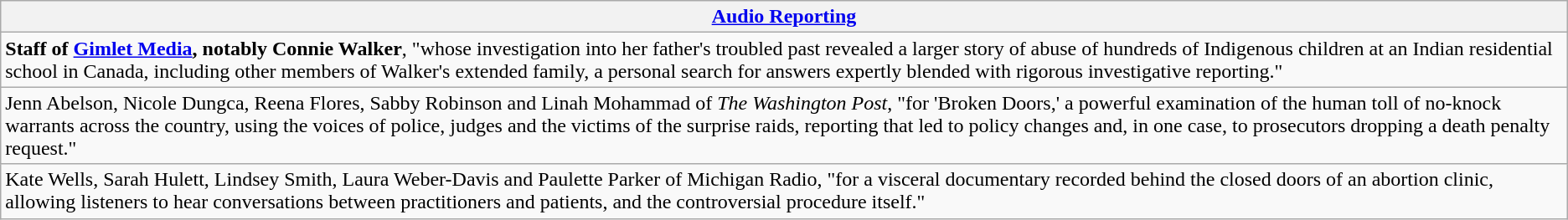<table class="wikitable" style="float:left; float:none;">
<tr>
<th><a href='#'>Audio Reporting</a></th>
</tr>
<tr>
<td><strong>Staff of <a href='#'>Gimlet Media</a>, notably Connie Walker</strong>, "whose investigation into her father's troubled past revealed a larger story of abuse of hundreds of Indigenous children at an Indian residential school in Canada, including other members of Walker's extended family, a personal search for answers expertly blended with rigorous investigative reporting."</td>
</tr>
<tr>
<td>Jenn Abelson, Nicole Dungca, Reena Flores, Sabby Robinson and Linah Mohammad of <em>The Washington Post</em>, "for 'Broken Doors,' a powerful examination of the human toll of no-knock warrants across the country, using the voices of police, judges and the victims of the surprise raids, reporting that led to policy changes and, in one case, to prosecutors dropping a death penalty request."</td>
</tr>
<tr>
<td>Kate Wells, Sarah Hulett, Lindsey Smith, Laura Weber-Davis and Paulette Parker of Michigan Radio, "for a visceral documentary recorded behind the closed doors of an abortion clinic, allowing listeners to hear conversations between practitioners and patients, and the controversial procedure itself."</td>
</tr>
</table>
